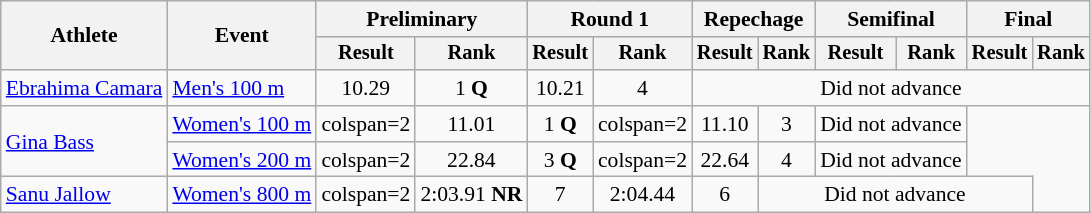<table class="wikitable" style="font-size:90%">
<tr>
<th rowspan="2">Athlete</th>
<th rowspan="2">Event</th>
<th colspan="2">Preliminary</th>
<th colspan="2">Round 1</th>
<th colspan="2">Repechage</th>
<th colspan="2">Semifinal</th>
<th colspan="2">Final</th>
</tr>
<tr style="font-size:95%">
<th>Result</th>
<th>Rank</th>
<th>Result</th>
<th>Rank</th>
<th>Result</th>
<th>Rank</th>
<th>Result</th>
<th>Rank</th>
<th>Result</th>
<th>Rank</th>
</tr>
<tr align=center>
<td align=left><a href='#'>Ebrahima Camara</a></td>
<td align=left><a href='#'>Men's 100 m</a></td>
<td>10.29</td>
<td>1 <strong>Q</strong></td>
<td>10.21</td>
<td>4</td>
<td colspan=6>Did not advance</td>
</tr>
<tr align=center>
<td align=left rowspan=2><a href='#'>Gina Bass</a></td>
<td align=left><a href='#'>Women's 100 m</a></td>
<td>colspan=2 </td>
<td>11.01</td>
<td>1 <strong>Q</strong></td>
<td>colspan=2 </td>
<td>11.10</td>
<td>3</td>
<td Colspan=2>Did not advance</td>
</tr>
<tr align=center>
<td align=left><a href='#'>Women's 200 m</a></td>
<td>colspan=2 </td>
<td>22.84</td>
<td>3 <strong>Q</strong></td>
<td>colspan=2 </td>
<td>22.64</td>
<td>4</td>
<td Colspan=2>Did not advance</td>
</tr>
<tr align=center>
<td align=left><a href='#'>Sanu Jallow</a></td>
<td align=left><a href='#'>Women's 800 m</a></td>
<td>colspan=2 </td>
<td>2:03.91 <strong>NR</strong></td>
<td>7</td>
<td>2:04.44</td>
<td>6</td>
<td colspan=4>Did not advance</td>
</tr>
</table>
